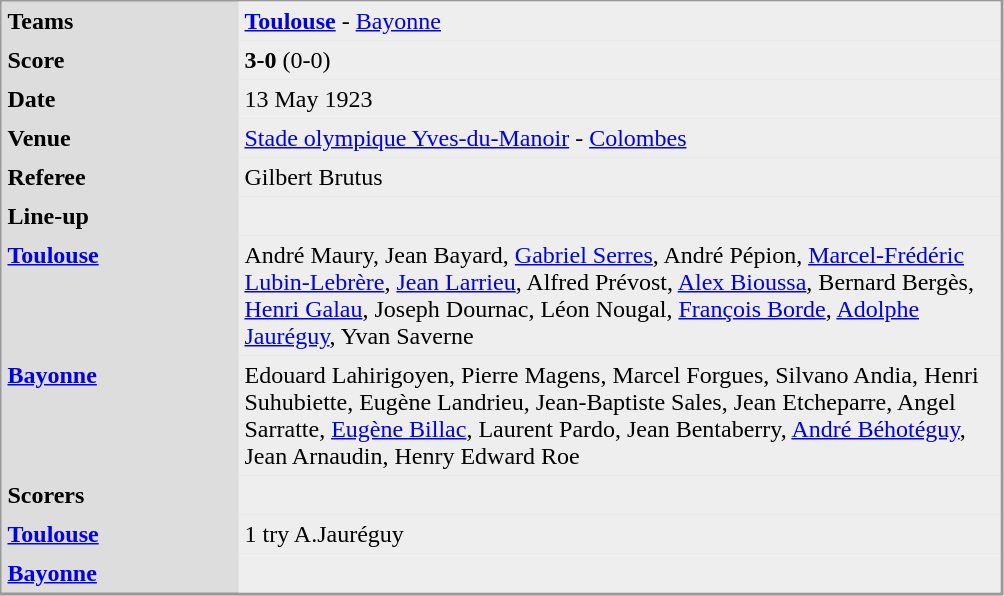<table align="left" cellpadding="4" cellspacing="0"  style="margin: 0 0 0 0; border: 1px solid #999; border-right-width: 2px; border-bottom-width: 2px; background-color: #DDDDDD">
<tr>
<td width="150" valign="top"><strong>Teams</strong></td>
<td width="500" bgcolor=#EEEEEE><strong><a href='#'>Toulouse</a></strong> - <a href='#'>Bayonne</a></td>
</tr>
<tr>
<td valign="top"><strong>Score</strong></td>
<td bgcolor=#EEEEEE><strong>3-0</strong> (0-0)</td>
</tr>
<tr>
<td valign="top"><strong>Date</strong></td>
<td bgcolor=#EEEEEE>13 May 1923</td>
</tr>
<tr>
<td valign="top"><strong>Venue</strong></td>
<td bgcolor=#EEEEEE><a href='#'>Stade olympique Yves-du-Manoir</a> - <a href='#'>Colombes</a></td>
</tr>
<tr>
<td valign="top"><strong>Referee</strong></td>
<td bgcolor=#EEEEEE>Gilbert Brutus</td>
</tr>
<tr>
<td valign="top"><strong>Line-up</strong></td>
<td bgcolor=#EEEEEE></td>
</tr>
<tr>
<td valign="top"><strong><a href='#'>Toulouse</a> </strong></td>
<td bgcolor=#EEEEEE>André Maury, Jean Bayard, <a href='#'>Gabriel Serres</a>, André Pépion, <a href='#'>Marcel-Frédéric Lubin-Lebrère</a>, <a href='#'>Jean Larrieu</a>, Alfred Prévost, <a href='#'>Alex Bioussa</a>, Bernard Bergès, <a href='#'>Henri Galau</a>, Joseph Dournac, Léon Nougal, <a href='#'>François Borde</a>, <a href='#'>Adolphe Jauréguy</a>, Yvan Saverne</td>
</tr>
<tr>
<td valign="top"><strong><a href='#'>Bayonne</a></strong></td>
<td bgcolor=#EEEEEE>Edouard Lahirigoyen, Pierre Magens, Marcel Forgues, Silvano Andia, Henri Suhubiette, Eugène Landrieu, Jean-Baptiste Sales, Jean Etcheparre, Angel Sarratte, <a href='#'>Eugène Billac</a>, Laurent Pardo, Jean Bentaberry, <a href='#'>André Béhotéguy</a>, Jean Arnaudin, Henry Edward Roe</td>
</tr>
<tr>
<td valign="top"><strong>Scorers</strong></td>
<td bgcolor=#EEEEEE></td>
</tr>
<tr>
<td valign="top"><strong><a href='#'>Toulouse</a>  </strong></td>
<td bgcolor=#EEEEEE>1 try A.Jauréguy</td>
</tr>
<tr>
<td valign="top"><strong><a href='#'>Bayonne</a> </strong></td>
<td bgcolor=#EEEEEE></td>
</tr>
</table>
